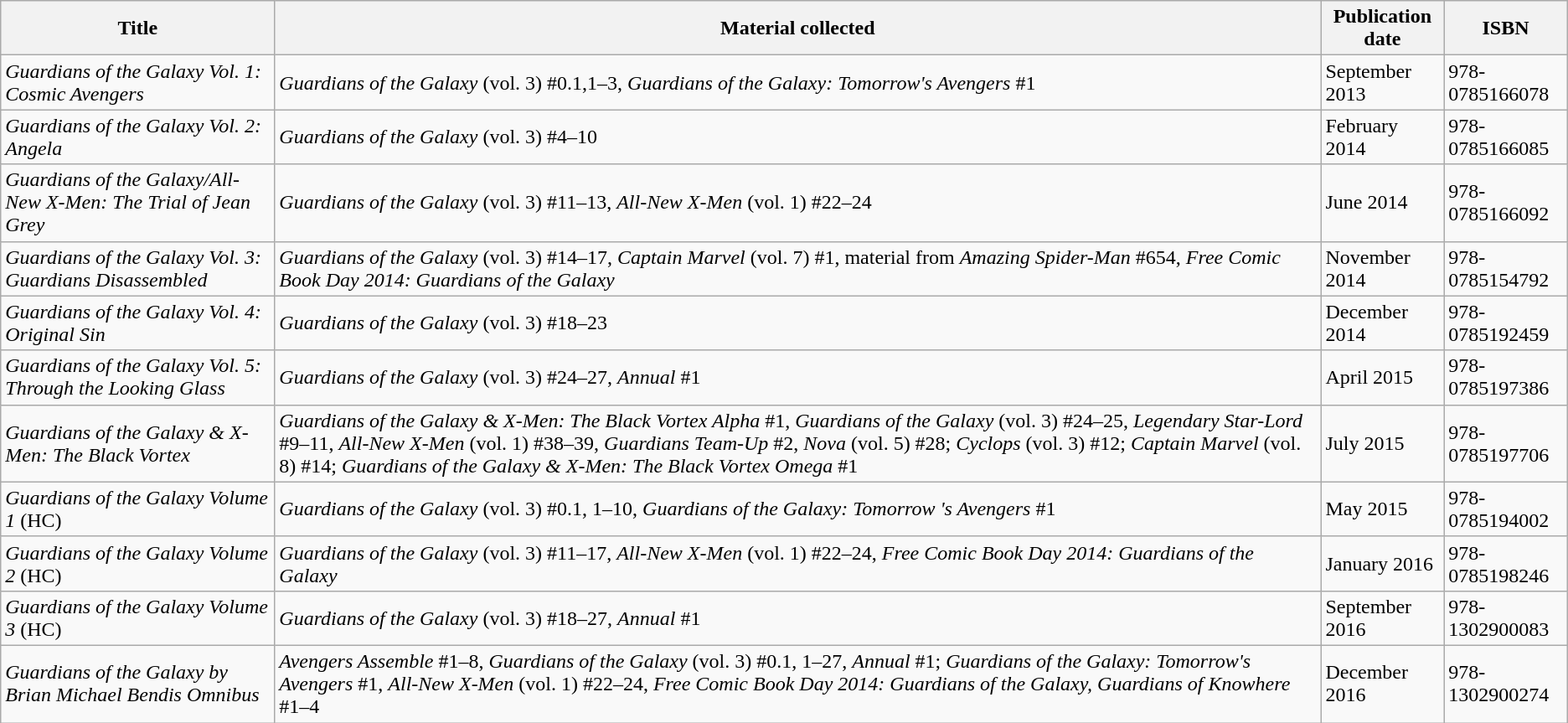<table class="wikitable">
<tr>
<th>Title</th>
<th>Material collected</th>
<th>Publication date</th>
<th>ISBN</th>
</tr>
<tr>
<td><em>Guardians of the Galaxy Vol. 1: Cosmic Avengers</em></td>
<td><em>Guardians of the Galaxy</em> (vol. 3) #0.1,1–3, <em>Guardians of the Galaxy: Tomorrow's Avengers</em> #1</td>
<td>September 2013</td>
<td>978-0785166078</td>
</tr>
<tr>
<td><em>Guardians of the Galaxy Vol. 2: Angela</em></td>
<td><em>Guardians of the Galaxy</em> (vol. 3) #4–10</td>
<td>February 2014</td>
<td>978-0785166085</td>
</tr>
<tr>
<td><em>Guardians of the Galaxy/All-New X-Men: The Trial of Jean Grey</em></td>
<td><em>Guardians of the Galaxy</em> (vol. 3) #11–13, <em>All-New X-Men</em> (vol. 1) #22–24</td>
<td>June 2014</td>
<td>978-0785166092</td>
</tr>
<tr>
<td><em>Guardians of the Galaxy Vol. 3: Guardians Disassembled</em></td>
<td><em>Guardians of the Galaxy</em> (vol. 3) #14–17, <em>Captain Marvel</em> (vol. 7) #1, material from <em>Amazing Spider-Man</em> #654, <em>Free Comic Book Day 2014: Guardians of the Galaxy</em></td>
<td>November 2014</td>
<td>978-0785154792</td>
</tr>
<tr>
<td><em>Guardians of the Galaxy Vol. 4: Original Sin</em></td>
<td><em>Guardians of the Galaxy</em> (vol. 3) #18–23</td>
<td>December 2014</td>
<td>978-0785192459</td>
</tr>
<tr>
<td><em>Guardians of the Galaxy Vol. 5: Through the Looking Glass</em></td>
<td><em>Guardians of the Galaxy</em> (vol. 3) #24–27, <em>Annual</em> #1</td>
<td>April 2015</td>
<td>978-0785197386</td>
</tr>
<tr>
<td><em>Guardians of the Galaxy & X-Men: The Black Vortex</em></td>
<td><em>Guardians of the Galaxy & X-Men: The Black Vortex Alpha</em> #1, <em>Guardians of the Galaxy</em> (vol. 3) #24–25, <em>Legendary Star-Lord</em> #9–11, <em>All-New X-Men</em> (vol. 1) #38–39, <em>Guardians Team-Up</em> #2, <em>Nova</em> (vol. 5) #28; <em>Cyclops</em> (vol. 3) #12; <em>Captain Marvel</em> (vol. 8) #14; <em>Guardians of the Galaxy & X-Men: The Black Vortex Omega</em> #1</td>
<td>July 2015</td>
<td>978-0785197706</td>
</tr>
<tr>
<td><em>Guardians of the Galaxy Volume 1</em> (HC)</td>
<td><em>Guardians of the Galaxy</em> (vol. 3) #0.1, 1–10, <em>Guardians of the Galaxy: Tomorrow 's Avengers</em> #1</td>
<td>May 2015</td>
<td>978-0785194002</td>
</tr>
<tr>
<td><em>Guardians of the Galaxy Volume 2</em> (HC)</td>
<td><em>Guardians of the Galaxy</em> (vol. 3) #11–17, <em>All-New X-Men</em> (vol. 1) #22–24, <em>Free Comic Book Day 2014: Guardians of the Galaxy</em></td>
<td>January 2016</td>
<td>978-0785198246</td>
</tr>
<tr>
<td><em>Guardians of the Galaxy Volume 3</em> (HC)</td>
<td><em>Guardians of the Galaxy</em> (vol. 3) #18–27, <em>Annual</em> #1</td>
<td>September 2016</td>
<td>978-1302900083</td>
</tr>
<tr>
<td><em>Guardians of the Galaxy by Brian Michael Bendis Omnibus</em></td>
<td><em>Avengers Assemble</em> #1–8, <em>Guardians of the Galaxy</em> (vol. 3) #0.1, 1–27, <em>Annual</em> #1; <em>Guardians of the Galaxy: Tomorrow's Avengers</em> #1, <em>All-New X-Men</em> (vol. 1) #22–24, <em>Free Comic Book Day 2014: Guardians of the Galaxy,</em> <em>Guardians of Knowhere</em> #1–4</td>
<td>December 2016</td>
<td>978-1302900274</td>
</tr>
</table>
